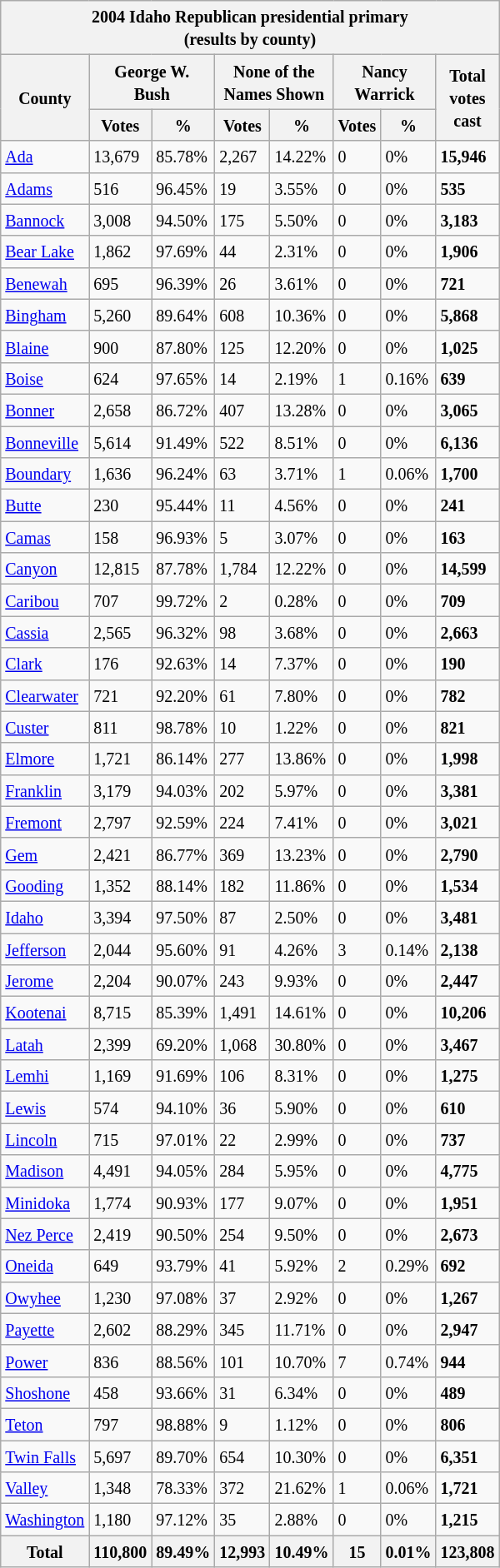<table class="wikitable sortable mw-collapsible mw-collapsed">
<tr>
<th colspan="8"><small>2004 Idaho Republican presidential primary<br>(results by county)</small></th>
</tr>
<tr>
<th rowspan="2"><small>County</small></th>
<th colspan="2"><small>George W.<br>Bush</small></th>
<th colspan="2"><small>None of the<br>Names Shown</small></th>
<th colspan="2"><small>Nancy<br>Warrick</small></th>
<th rowspan="2"><small>Total<br>votes<br>cast</small></th>
</tr>
<tr>
<th><small>Votes</small></th>
<th><small>%</small></th>
<th><small>Votes</small></th>
<th><small>%</small></th>
<th><small>Votes</small></th>
<th><small>%</small></th>
</tr>
<tr>
<td><small><a href='#'>Ada</a></small></td>
<td><small>13,679</small></td>
<td><small>85.78%</small></td>
<td><small>2,267</small></td>
<td><small>14.22%</small></td>
<td><small>0</small></td>
<td><small>0%</small></td>
<td><strong><small>15,946</small></strong></td>
</tr>
<tr>
<td><small><a href='#'>Adams</a></small></td>
<td><small>516</small></td>
<td><small>96.45%</small></td>
<td><small>19</small></td>
<td><small>3.55%</small></td>
<td><small>0</small></td>
<td><small>0%</small></td>
<td><strong><small>535</small></strong></td>
</tr>
<tr>
<td><small><a href='#'>Bannock</a></small></td>
<td><small>3,008</small></td>
<td><small>94.50%</small></td>
<td><small>175</small></td>
<td><small>5.50%</small></td>
<td><small>0</small></td>
<td><small>0%</small></td>
<td><strong><small>3,183</small></strong></td>
</tr>
<tr>
<td><small><a href='#'>Bear Lake</a></small></td>
<td><small>1,862</small></td>
<td><small>97.69%</small></td>
<td><small>44</small></td>
<td><small>2.31%</small></td>
<td><small>0</small></td>
<td><small>0%</small></td>
<td><strong><small>1,906</small></strong></td>
</tr>
<tr>
<td><small><a href='#'>Benewah</a></small></td>
<td><small>695</small></td>
<td><small>96.39%</small></td>
<td><small>26</small></td>
<td><small>3.61%</small></td>
<td><small>0</small></td>
<td><small>0%</small></td>
<td><strong><small>721</small></strong></td>
</tr>
<tr>
<td><small><a href='#'>Bingham</a></small></td>
<td><small>5,260</small></td>
<td><small>89.64%</small></td>
<td><small>608</small></td>
<td><small>10.36%</small></td>
<td><small>0</small></td>
<td><small>0%</small></td>
<td><strong><small>5,868</small></strong></td>
</tr>
<tr>
<td><small><a href='#'>Blaine</a></small></td>
<td><small>900</small></td>
<td><small>87.80%</small></td>
<td><small>125</small></td>
<td><small>12.20%</small></td>
<td><small>0</small></td>
<td><small>0%</small></td>
<td><strong><small>1,025</small></strong></td>
</tr>
<tr>
<td><small><a href='#'>Boise</a></small></td>
<td><small>624</small></td>
<td><small>97.65%</small></td>
<td><small>14</small></td>
<td><small>2.19%</small></td>
<td><small>1</small></td>
<td><small>0.16%</small></td>
<td><strong><small>639</small></strong></td>
</tr>
<tr>
<td><small><a href='#'>Bonner</a></small></td>
<td><small>2,658</small></td>
<td><small>86.72%</small></td>
<td><small>407</small></td>
<td><small>13.28%</small></td>
<td><small>0</small></td>
<td><small>0%</small></td>
<td><strong><small>3,065</small></strong></td>
</tr>
<tr>
<td><small><a href='#'>Bonneville</a></small></td>
<td><small>5,614</small></td>
<td><small>91.49%</small></td>
<td><small>522</small></td>
<td><small>8.51%</small></td>
<td><small>0</small></td>
<td><small>0%</small></td>
<td><strong><small>6,136</small></strong></td>
</tr>
<tr>
<td><small><a href='#'>Boundary</a></small></td>
<td><small>1,636</small></td>
<td><small>96.24%</small></td>
<td><small>63</small></td>
<td><small>3.71%</small></td>
<td><small>1</small></td>
<td><small>0.06%</small></td>
<td><strong><small>1,700</small></strong></td>
</tr>
<tr>
<td><small><a href='#'>Butte</a></small></td>
<td><small>230</small></td>
<td><small>95.44%</small></td>
<td><small>11</small></td>
<td><small>4.56%</small></td>
<td><small>0</small></td>
<td><small>0%</small></td>
<td><strong><small>241</small></strong></td>
</tr>
<tr>
<td><small><a href='#'>Camas</a></small></td>
<td><small>158</small></td>
<td><small>96.93%</small></td>
<td><small>5</small></td>
<td><small>3.07%</small></td>
<td><small>0</small></td>
<td><small>0%</small></td>
<td><strong><small>163</small></strong></td>
</tr>
<tr>
<td><small><a href='#'>Canyon</a></small></td>
<td><small>12,815</small></td>
<td><small>87.78%</small></td>
<td><small>1,784</small></td>
<td><small>12.22%</small></td>
<td><small>0</small></td>
<td><small>0%</small></td>
<td><strong><small>14,599</small></strong></td>
</tr>
<tr>
<td><small><a href='#'>Caribou</a></small></td>
<td><small>707</small></td>
<td><small>99.72%</small></td>
<td><small>2</small></td>
<td><small>0.28%</small></td>
<td><small>0</small></td>
<td><small>0%</small></td>
<td><strong><small>709</small></strong></td>
</tr>
<tr>
<td><small><a href='#'>Cassia</a></small></td>
<td><small>2,565</small></td>
<td><small>96.32%</small></td>
<td><small>98</small></td>
<td><small>3.68%</small></td>
<td><small>0</small></td>
<td><small>0%</small></td>
<td><strong><small>2,663</small></strong></td>
</tr>
<tr>
<td><small><a href='#'>Clark</a></small></td>
<td><small>176</small></td>
<td><small>92.63%</small></td>
<td><small>14</small></td>
<td><small>7.37%</small></td>
<td><small>0</small></td>
<td><small>0%</small></td>
<td><strong><small>190</small></strong></td>
</tr>
<tr>
<td><small><a href='#'>Clearwater</a></small></td>
<td><small>721</small></td>
<td><small>92.20%</small></td>
<td><small>61</small></td>
<td><small>7.80%</small></td>
<td><small>0</small></td>
<td><small>0%</small></td>
<td><strong><small>782</small></strong></td>
</tr>
<tr>
<td><small><a href='#'>Custer</a></small></td>
<td><small>811</small></td>
<td><small>98.78%</small></td>
<td><small>10</small></td>
<td><small>1.22%</small></td>
<td><small>0</small></td>
<td><small>0%</small></td>
<td><strong><small>821</small></strong></td>
</tr>
<tr>
<td><small><a href='#'>Elmore</a></small></td>
<td><small>1,721</small></td>
<td><small>86.14%</small></td>
<td><small>277</small></td>
<td><small>13.86%</small></td>
<td><small>0</small></td>
<td><small>0%</small></td>
<td><strong><small>1,998</small></strong></td>
</tr>
<tr>
<td><small><a href='#'>Franklin</a></small></td>
<td><small>3,179</small></td>
<td><small>94.03%</small></td>
<td><small>202</small></td>
<td><small>5.97%</small></td>
<td><small>0</small></td>
<td><small>0%</small></td>
<td><strong><small>3,381</small></strong></td>
</tr>
<tr>
<td><small><a href='#'>Fremont</a></small></td>
<td><small>2,797</small></td>
<td><small>92.59%</small></td>
<td><small>224</small></td>
<td><small>7.41%</small></td>
<td><small>0</small></td>
<td><small>0%</small></td>
<td><strong><small>3,021</small></strong></td>
</tr>
<tr>
<td><small><a href='#'>Gem</a></small></td>
<td><small>2,421</small></td>
<td><small>86.77%</small></td>
<td><small>369</small></td>
<td><small>13.23%</small></td>
<td><small>0</small></td>
<td><small>0%</small></td>
<td><strong><small>2,790</small></strong></td>
</tr>
<tr>
<td><small><a href='#'>Gooding</a></small></td>
<td><small>1,352</small></td>
<td><small>88.14%</small></td>
<td><small>182</small></td>
<td><small>11.86%</small></td>
<td><small>0</small></td>
<td><small>0%</small></td>
<td><strong><small>1,534</small></strong></td>
</tr>
<tr>
<td><small><a href='#'>Idaho</a></small></td>
<td><small>3,394</small></td>
<td><small>97.50%</small></td>
<td><small>87</small></td>
<td><small>2.50%</small></td>
<td><small>0</small></td>
<td><small>0%</small></td>
<td><strong><small>3,481</small></strong></td>
</tr>
<tr>
<td><small><a href='#'>Jefferson</a></small></td>
<td><small>2,044</small></td>
<td><small>95.60%</small></td>
<td><small>91</small></td>
<td><small>4.26%</small></td>
<td><small>3</small></td>
<td><small>0.14%</small></td>
<td><strong><small>2,138</small></strong></td>
</tr>
<tr>
<td><small><a href='#'>Jerome</a></small></td>
<td><small>2,204</small></td>
<td><small>90.07%</small></td>
<td><small>243</small></td>
<td><small>9.93%</small></td>
<td><small>0</small></td>
<td><small>0%</small></td>
<td><strong><small>2,447</small></strong></td>
</tr>
<tr>
<td><small><a href='#'>Kootenai</a></small></td>
<td><small>8,715</small></td>
<td><small>85.39%</small></td>
<td><small>1,491</small></td>
<td><small>14.61%</small></td>
<td><small>0</small></td>
<td><small>0%</small></td>
<td><strong><small>10,206</small></strong></td>
</tr>
<tr>
<td><small><a href='#'>Latah</a></small></td>
<td><small>2,399</small></td>
<td><small>69.20%</small></td>
<td><small>1,068</small></td>
<td><small>30.80%</small></td>
<td><small>0</small></td>
<td><small>0%</small></td>
<td><strong><small>3,467</small></strong></td>
</tr>
<tr>
<td><small><a href='#'>Lemhi</a></small></td>
<td><small>1,169</small></td>
<td><small>91.69%</small></td>
<td><small>106</small></td>
<td><small>8.31%</small></td>
<td><small>0</small></td>
<td><small>0%</small></td>
<td><strong><small>1,275</small></strong></td>
</tr>
<tr>
<td><small><a href='#'>Lewis</a></small></td>
<td><small>574</small></td>
<td><small>94.10%</small></td>
<td><small>36</small></td>
<td><small>5.90%</small></td>
<td><small>0</small></td>
<td><small>0%</small></td>
<td><strong><small>610</small></strong></td>
</tr>
<tr>
<td><small><a href='#'>Lincoln</a></small></td>
<td><small>715</small></td>
<td><small>97.01%</small></td>
<td><small>22</small></td>
<td><small>2.99%</small></td>
<td><small>0</small></td>
<td><small>0%</small></td>
<td><strong><small>737</small></strong></td>
</tr>
<tr>
<td><small><a href='#'>Madison</a></small></td>
<td><small>4,491</small></td>
<td><small>94.05%</small></td>
<td><small>284</small></td>
<td><small>5.95%</small></td>
<td><small>0</small></td>
<td><small>0%</small></td>
<td><strong><small>4,775</small></strong></td>
</tr>
<tr>
<td><small><a href='#'>Minidoka</a></small></td>
<td><small>1,774</small></td>
<td><small>90.93%</small></td>
<td><small>177</small></td>
<td><small>9.07%</small></td>
<td><small>0</small></td>
<td><small>0%</small></td>
<td><strong><small>1,951</small></strong></td>
</tr>
<tr>
<td><small><a href='#'>Nez Perce</a></small></td>
<td><small>2,419</small></td>
<td><small>90.50%</small></td>
<td><small>254</small></td>
<td><small>9.50%</small></td>
<td><small>0</small></td>
<td><small>0%</small></td>
<td><strong><small>2,673</small></strong></td>
</tr>
<tr>
<td><small><a href='#'>Oneida</a></small></td>
<td><small>649</small></td>
<td><small>93.79%</small></td>
<td><small>41</small></td>
<td><small>5.92%</small></td>
<td><small>2</small></td>
<td><small>0.29%</small></td>
<td><strong><small>692</small></strong></td>
</tr>
<tr>
<td><small><a href='#'>Owyhee</a></small></td>
<td><small>1,230</small></td>
<td><small>97.08%</small></td>
<td><small>37</small></td>
<td><small>2.92%</small></td>
<td><small>0</small></td>
<td><small>0%</small></td>
<td><strong><small>1,267</small></strong></td>
</tr>
<tr>
<td><small><a href='#'>Payette</a></small></td>
<td><small>2,602</small></td>
<td><small>88.29%</small></td>
<td><small>345</small></td>
<td><small>11.71%</small></td>
<td><small>0</small></td>
<td><small>0%</small></td>
<td><strong><small>2,947</small></strong></td>
</tr>
<tr>
<td><small><a href='#'>Power</a></small></td>
<td><small>836</small></td>
<td><small>88.56%</small></td>
<td><small>101</small></td>
<td><small>10.70%</small></td>
<td><small>7</small></td>
<td><small>0.74%</small></td>
<td><strong><small>944</small></strong></td>
</tr>
<tr>
<td><small><a href='#'>Shoshone</a></small></td>
<td><small>458</small></td>
<td><small>93.66%</small></td>
<td><small>31</small></td>
<td><small>6.34%</small></td>
<td><small>0</small></td>
<td><small>0%</small></td>
<td><strong><small>489</small></strong></td>
</tr>
<tr>
<td><small><a href='#'>Teton</a></small></td>
<td><small>797</small></td>
<td><small>98.88%</small></td>
<td><small>9</small></td>
<td><small>1.12%</small></td>
<td><small>0</small></td>
<td><small>0%</small></td>
<td><strong><small>806</small></strong></td>
</tr>
<tr>
<td><small><a href='#'>Twin Falls</a></small></td>
<td><small>5,697</small></td>
<td><small>89.70%</small></td>
<td><small>654</small></td>
<td><small>10.30%</small></td>
<td><small>0</small></td>
<td><small>0%</small></td>
<td><strong><small>6,351</small></strong></td>
</tr>
<tr>
<td><small><a href='#'>Valley</a></small></td>
<td><small>1,348</small></td>
<td><small>78.33%</small></td>
<td><small>372</small></td>
<td><small>21.62%</small></td>
<td><small>1</small></td>
<td><small>0.06%</small></td>
<td><strong><small>1,721</small></strong></td>
</tr>
<tr>
<td><small><a href='#'>Washington</a></small></td>
<td><small>1,180</small></td>
<td><small>97.12%</small></td>
<td><small>35</small></td>
<td><small>2.88%</small></td>
<td><small>0</small></td>
<td><small>0%</small></td>
<td><strong><small>1,215</small></strong></td>
</tr>
<tr>
<th><strong><small>Total</small></strong></th>
<th><strong><small>110,800</small></strong></th>
<th><strong><small>89.49%</small></strong></th>
<th><strong><small>12,993</small></strong></th>
<th><strong><small>10.49%</small></strong></th>
<th><strong><small>15</small></strong></th>
<th><strong><small>0.01%</small></strong></th>
<th><strong><small>123,808</small></strong></th>
</tr>
</table>
